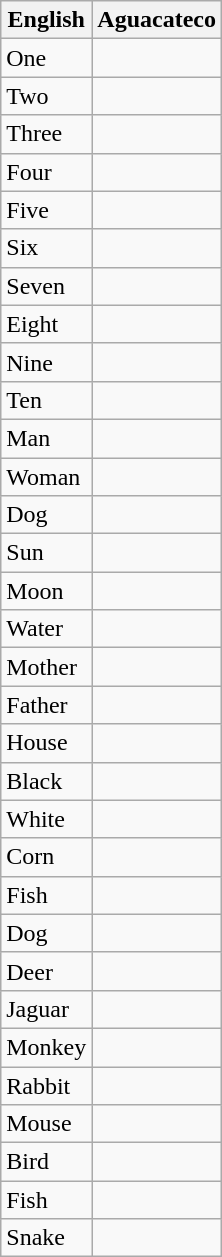<table class="wikitable">
<tr>
<th>English</th>
<th>Aguacateco</th>
</tr>
<tr>
<td>One</td>
<td></td>
</tr>
<tr>
<td>Two</td>
<td></td>
</tr>
<tr>
<td>Three</td>
<td></td>
</tr>
<tr>
<td>Four</td>
<td></td>
</tr>
<tr>
<td>Five</td>
<td></td>
</tr>
<tr>
<td>Six</td>
<td></td>
</tr>
<tr>
<td>Seven</td>
<td></td>
</tr>
<tr>
<td>Eight</td>
<td></td>
</tr>
<tr>
<td>Nine</td>
<td></td>
</tr>
<tr>
<td>Ten</td>
<td></td>
</tr>
<tr>
<td>Man</td>
<td></td>
</tr>
<tr>
<td>Woman</td>
<td></td>
</tr>
<tr>
<td>Dog</td>
<td></td>
</tr>
<tr>
<td>Sun</td>
<td></td>
</tr>
<tr>
<td>Moon</td>
<td></td>
</tr>
<tr>
<td>Water</td>
<td></td>
</tr>
<tr>
<td>Mother</td>
<td></td>
</tr>
<tr>
<td>Father</td>
<td></td>
</tr>
<tr>
<td>House</td>
<td></td>
</tr>
<tr>
<td>Black</td>
<td></td>
</tr>
<tr>
<td>White</td>
<td></td>
</tr>
<tr>
<td>Corn</td>
<td></td>
</tr>
<tr>
<td>Fish</td>
<td></td>
</tr>
<tr>
<td>Dog</td>
<td></td>
</tr>
<tr>
<td>Deer</td>
<td></td>
</tr>
<tr>
<td>Jaguar</td>
<td></td>
</tr>
<tr>
<td>Monkey</td>
<td></td>
</tr>
<tr>
<td>Rabbit</td>
<td></td>
</tr>
<tr>
<td>Mouse</td>
<td></td>
</tr>
<tr>
<td>Bird</td>
<td></td>
</tr>
<tr>
<td>Fish</td>
<td></td>
</tr>
<tr>
<td>Snake</td>
<td></td>
</tr>
</table>
